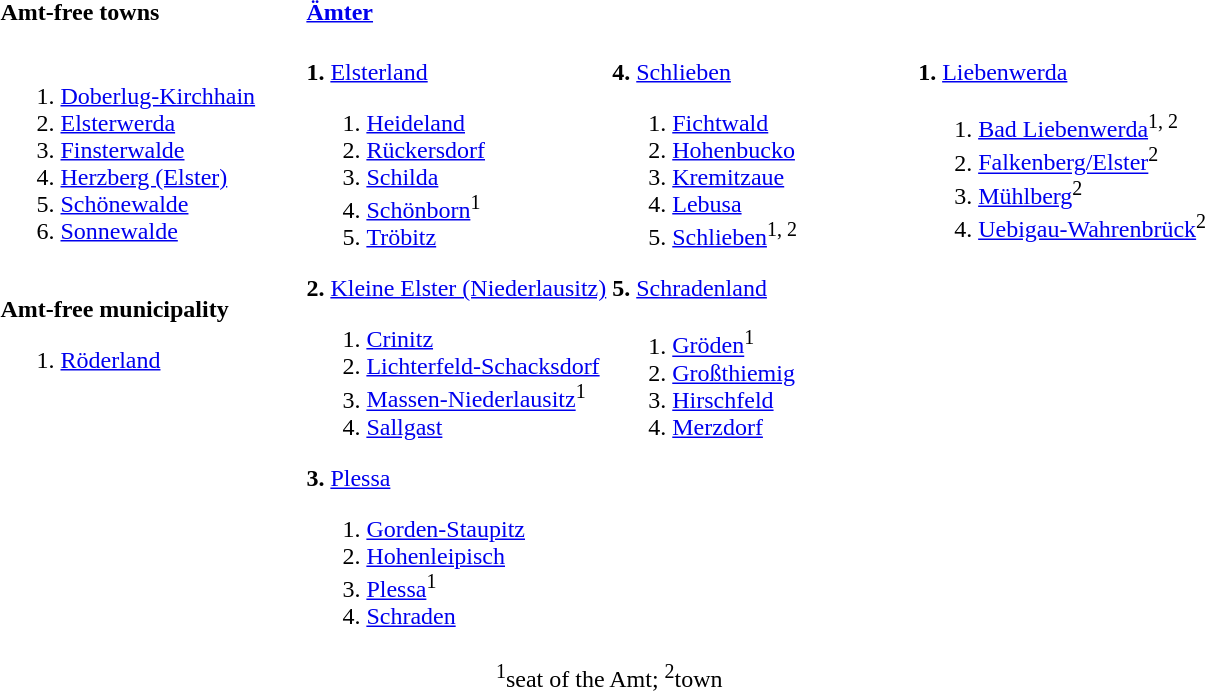<table>
<tr>
<th width=25% align=left>Amt-free towns</th>
<th width=25% align=left><a href='#'>Ämter</a></th>
<th width=25% align=left></th>
<th width=25% align=left></th>
</tr>
<tr valign=top>
<td><br><ol><li><a href='#'>Doberlug-Kirchhain</a></li><li><a href='#'>Elsterwerda</a></li><li><a href='#'>Finsterwalde</a></li><li><a href='#'>Herzberg (Elster)</a></li><li><a href='#'>Schönewalde</a></li><li><a href='#'>Sonnewalde</a></li></ol><br>
<strong>Amt-free municipality</strong><ol><li><a href='#'>Röderland</a></li></ol></td>
<td><br><strong>1.</strong> <a href='#'>Elsterland</a><ol><li><a href='#'>Heideland</a></li><li><a href='#'>Rückersdorf</a></li><li><a href='#'>Schilda</a></li><li><a href='#'>Schönborn</a><sup>1</sup></li><li><a href='#'>Tröbitz</a></li></ol><strong>2.</strong> <a href='#'>Kleine Elster (Niederlausitz)</a><ol><li><a href='#'>Crinitz</a></li><li><a href='#'>Lichterfeld-Schacksdorf</a></li><li><a href='#'>Massen-Niederlausitz</a><sup>1</sup></li><li><a href='#'>Sallgast</a></li></ol><strong>3.</strong> <a href='#'>Plessa</a><ol><li><a href='#'>Gorden-Staupitz</a></li><li><a href='#'>Hohenleipisch</a></li><li><a href='#'>Plessa</a><sup>1</sup></li><li><a href='#'>Schraden</a></li></ol></td>
<td><br><strong>4.</strong> <a href='#'>Schlieben</a><ol><li><a href='#'>Fichtwald</a></li><li><a href='#'>Hohenbucko</a></li><li><a href='#'>Kremitzaue</a></li><li><a href='#'>Lebusa</a></li><li><a href='#'>Schlieben</a><sup>1, 2</sup></li></ol><strong>5.</strong> <a href='#'>Schradenland</a><ol><li><a href='#'>Gröden</a><sup>1</sup></li><li><a href='#'>Großthiemig</a></li><li><a href='#'>Hirschfeld</a></li><li><a href='#'>Merzdorf</a></li></ol></td>
<td><br><strong>1.</strong> <a href='#'>Liebenwerda</a><ol><li><a href='#'>Bad Liebenwerda</a><sup>1, 2</sup></li><li><a href='#'>Falkenberg/Elster</a><sup>2</sup></li><li><a href='#'>Mühlberg</a><sup>2</sup></li><li><a href='#'>Uebigau-Wahrenbrück</a><sup>2</sup></li></ol></td>
</tr>
<tr>
<td colspan=4 align=center><sup>1</sup>seat of the Amt; <sup>2</sup>town</td>
</tr>
</table>
